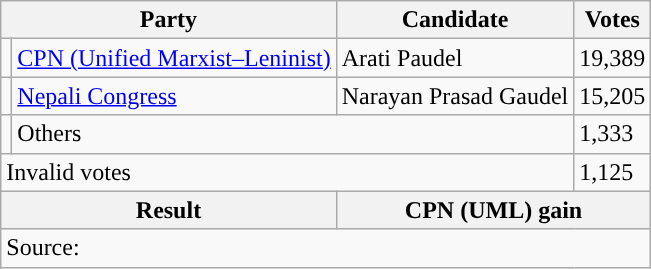<table class="wikitable">
<tr>
<th colspan="2">Party</th>
<th>Candidate</th>
<th>Votes</th>
</tr>
<tr>
<td style="background-color:"></td>
<td><a href='#'>CPN (Unified Marxist–Leninist)</a></td>
<td>Arati Paudel</td>
<td>19,389</td>
</tr>
<tr>
<td style="background-color:"></td>
<td><a href='#'>Nepali Congress</a></td>
<td>Narayan Prasad Gaudel</td>
<td>15,205</td>
</tr>
<tr>
<td></td>
<td colspan="2">Others</td>
<td>1,333</td>
</tr>
<tr>
<td colspan="3">Invalid votes</td>
<td>1,125</td>
</tr>
<tr>
<th colspan="2">Result</th>
<th colspan="2">CPN (UML) gain</th>
</tr>
<tr>
<td colspan="4">Source: </td>
</tr>
</table>
